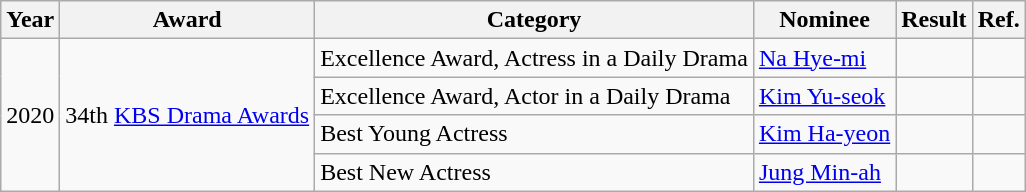<table class="wikitable sortable">
<tr>
<th>Year</th>
<th>Award</th>
<th>Category</th>
<th>Nominee</th>
<th>Result</th>
<th>Ref.</th>
</tr>
<tr>
<td rowspan="4">2020</td>
<td rowspan="4">34th <a href='#'>KBS Drama Awards</a></td>
<td>Excellence Award, Actress in a Daily Drama</td>
<td><a href='#'>Na Hye-mi</a></td>
<td></td>
<td></td>
</tr>
<tr>
<td>Excellence Award, Actor in a Daily Drama</td>
<td><a href='#'>Kim Yu-seok</a></td>
<td></td>
<td></td>
</tr>
<tr>
<td>Best Young Actress</td>
<td><a href='#'>Kim Ha-yeon</a></td>
<td></td>
<td></td>
</tr>
<tr>
<td>Best New Actress</td>
<td><a href='#'>Jung Min-ah</a></td>
<td></td>
<td></td>
</tr>
</table>
